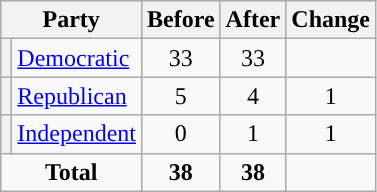<table class="wikitable" style="text-align:center;">
<tr>
<th colspan="2">Party</th>
<th>Before</th>
<th>After</th>
<th>Change</th>
</tr>
<tr>
<th style="background-color:"></th>
<td style="text-align:left;"><a href='#'>Democratic</a></td>
<td>33</td>
<td>33</td>
<td></td>
</tr>
<tr>
<th style="background-color:"></th>
<td style="text-align:left;"><a href='#'>Republican</a></td>
<td>5</td>
<td>4</td>
<td> 1</td>
</tr>
<tr>
<th style="background-color:"></th>
<td style="text-align:left;"><a href='#'>Independent</a></td>
<td>0</td>
<td>1</td>
<td> 1</td>
</tr>
<tr>
<td colspan="2"><strong>Total</strong></td>
<td><strong>38</strong></td>
<td><strong>38</strong></td>
<td></td>
</tr>
</table>
